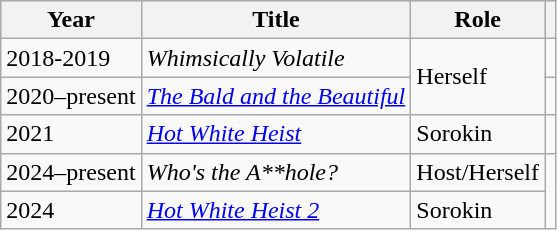<table class="wikitable">
<tr style="background:#b0c4de; text-align:center;">
<th>Year</th>
<th>Title</th>
<th>Role</th>
<th></th>
</tr>
<tr>
<td>2018-2019</td>
<td><em>Whimsically Volatile</em></td>
<td rowspan="2">Herself</td>
<td></td>
</tr>
<tr>
<td>2020–present</td>
<td><em><a href='#'>The Bald and the Beautiful</a></em></td>
<td style="text-align: center;"></td>
</tr>
<tr>
<td>2021</td>
<td><em><a href='#'>Hot White Heist</a></em></td>
<td>Sorokin</td>
<td style="text-align: center;"></td>
</tr>
<tr>
<td>2024–present</td>
<td><em>Who's the A**hole?</em></td>
<td>Host/Herself</td>
</tr>
<tr>
<td>2024</td>
<td><em><a href='#'>Hot White Heist 2</a></em></td>
<td>Sorokin</td>
</tr>
</table>
